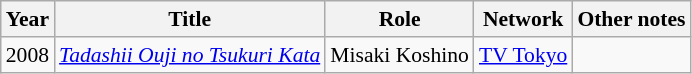<table class="wikitable" style="font-size: 90%;">
<tr>
<th>Year</th>
<th>Title</th>
<th>Role</th>
<th>Network</th>
<th>Other notes</th>
</tr>
<tr>
<td>2008</td>
<td><em><a href='#'>Tadashii Ouji no Tsukuri Kata</a></em></td>
<td>Misaki Koshino</td>
<td><a href='#'>TV Tokyo</a></td>
<td></td>
</tr>
</table>
